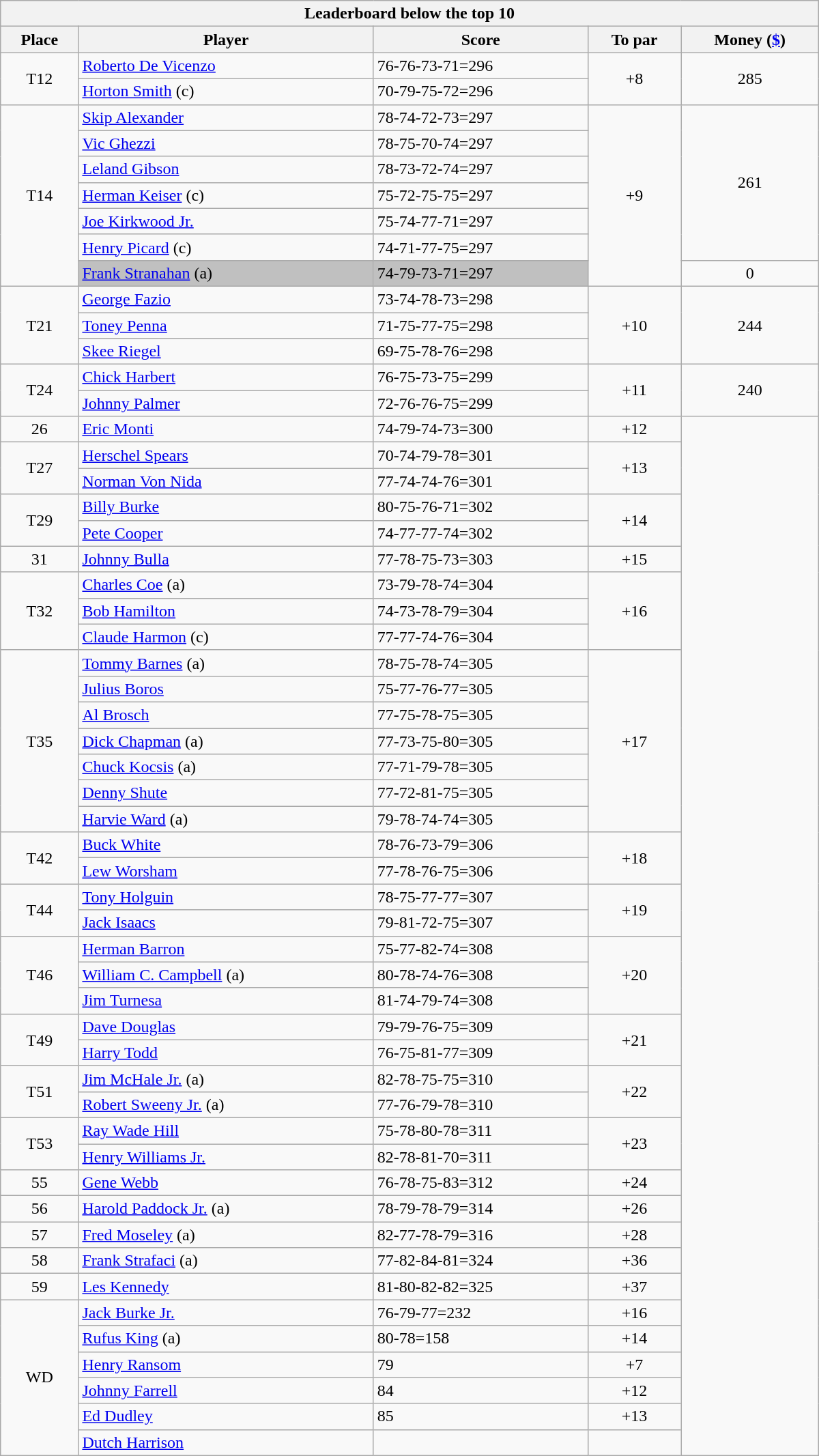<table class="collapsible collapsed wikitable" style="width:50em; margin-top:-1px">
<tr>
<th scope="col" colspan="6">Leaderboard below the top 10</th>
</tr>
<tr>
<th>Place</th>
<th>Player</th>
<th>Score</th>
<th>To par</th>
<th>Money (<a href='#'>$</a>)</th>
</tr>
<tr>
<td rowspan=2 align=center>T12</td>
<td> <a href='#'>Roberto De Vicenzo</a></td>
<td>76-76-73-71=296</td>
<td rowspan=2 align=center>+8</td>
<td rowspan=2 align=center>285</td>
</tr>
<tr>
<td> <a href='#'>Horton Smith</a> (c)</td>
<td>70-79-75-72=296</td>
</tr>
<tr>
<td rowspan=7 align=center>T14</td>
<td> <a href='#'>Skip Alexander</a></td>
<td>78-74-72-73=297</td>
<td rowspan=7 align=center>+9</td>
<td rowspan=6 align=center>261</td>
</tr>
<tr>
<td> <a href='#'>Vic Ghezzi</a></td>
<td>78-75-70-74=297</td>
</tr>
<tr>
<td> <a href='#'>Leland Gibson</a></td>
<td>78-73-72-74=297</td>
</tr>
<tr>
<td> <a href='#'>Herman Keiser</a> (c)</td>
<td>75-72-75-75=297</td>
</tr>
<tr>
<td> <a href='#'>Joe Kirkwood Jr.</a></td>
<td>75-74-77-71=297</td>
</tr>
<tr>
<td> <a href='#'>Henry Picard</a> (c)</td>
<td>74-71-77-75=297</td>
</tr>
<tr>
<td style="background:silver"> <a href='#'>Frank Stranahan</a> (a)</td>
<td style="background:silver">74-79-73-71=297</td>
<td align=center>0</td>
</tr>
<tr>
<td rowspan=3 align=center>T21</td>
<td> <a href='#'>George Fazio</a></td>
<td>73-74-78-73=298</td>
<td rowspan=3 align=center>+10</td>
<td rowspan=3 align=center>244</td>
</tr>
<tr>
<td> <a href='#'>Toney Penna</a></td>
<td>71-75-77-75=298</td>
</tr>
<tr>
<td> <a href='#'>Skee Riegel</a></td>
<td>69-75-78-76=298</td>
</tr>
<tr>
<td rowspan=2 align=center>T24</td>
<td> <a href='#'>Chick Harbert</a></td>
<td>76-75-73-75=299</td>
<td rowspan=2 align=center>+11</td>
<td rowspan=2 align=center>240</td>
</tr>
<tr>
<td> <a href='#'>Johnny Palmer</a></td>
<td>72-76-76-75=299</td>
</tr>
<tr>
<td align=center>26</td>
<td> <a href='#'>Eric Monti</a></td>
<td>74-79-74-73=300</td>
<td align=center>+12</td>
<td rowspan=40 align=center></td>
</tr>
<tr>
<td rowspan=2 align=center>T27</td>
<td> <a href='#'>Herschel Spears</a></td>
<td>70-74-79-78=301</td>
<td rowspan=2 align=center>+13</td>
</tr>
<tr>
<td> <a href='#'>Norman Von Nida</a></td>
<td>77-74-74-76=301</td>
</tr>
<tr>
<td rowspan=2 align=center>T29</td>
<td> <a href='#'>Billy Burke</a></td>
<td>80-75-76-71=302</td>
<td rowspan=2 align=center>+14</td>
</tr>
<tr>
<td> <a href='#'>Pete Cooper</a></td>
<td>74-77-77-74=302</td>
</tr>
<tr>
<td align=center>31</td>
<td> <a href='#'>Johnny Bulla</a></td>
<td>77-78-75-73=303</td>
<td align=center>+15</td>
</tr>
<tr>
<td rowspan=3 align=center>T32</td>
<td> <a href='#'>Charles Coe</a> (a)</td>
<td>73-79-78-74=304</td>
<td rowspan=3 align=center>+16</td>
</tr>
<tr>
<td> <a href='#'>Bob Hamilton</a></td>
<td>74-73-78-79=304</td>
</tr>
<tr>
<td> <a href='#'>Claude Harmon</a> (c)</td>
<td>77-77-74-76=304</td>
</tr>
<tr>
<td rowspan=7 align=center>T35</td>
<td> <a href='#'>Tommy Barnes</a> (a)</td>
<td>78-75-78-74=305</td>
<td rowspan=7 align=center>+17</td>
</tr>
<tr>
<td> <a href='#'>Julius Boros</a></td>
<td>75-77-76-77=305</td>
</tr>
<tr>
<td> <a href='#'>Al Brosch</a></td>
<td>77-75-78-75=305</td>
</tr>
<tr>
<td> <a href='#'>Dick Chapman</a> (a)</td>
<td>77-73-75-80=305</td>
</tr>
<tr>
<td> <a href='#'>Chuck Kocsis</a> (a)</td>
<td>77-71-79-78=305</td>
</tr>
<tr>
<td> <a href='#'>Denny Shute</a></td>
<td>77-72-81-75=305</td>
</tr>
<tr>
<td> <a href='#'>Harvie Ward</a> (a)</td>
<td>79-78-74-74=305</td>
</tr>
<tr>
<td rowspan=2 align=center>T42</td>
<td> <a href='#'>Buck White</a></td>
<td>78-76-73-79=306</td>
<td rowspan=2 align=center>+18</td>
</tr>
<tr>
<td> <a href='#'>Lew Worsham</a></td>
<td>77-78-76-75=306</td>
</tr>
<tr>
<td rowspan=2 align=center>T44</td>
<td> <a href='#'>Tony Holguin</a></td>
<td>78-75-77-77=307</td>
<td rowspan=2 align=center>+19</td>
</tr>
<tr>
<td> <a href='#'>Jack Isaacs</a></td>
<td>79-81-72-75=307</td>
</tr>
<tr>
<td rowspan=3 align=center>T46</td>
<td> <a href='#'>Herman Barron</a></td>
<td>75-77-82-74=308</td>
<td rowspan=3 align=center>+20</td>
</tr>
<tr>
<td> <a href='#'>William C. Campbell</a> (a)</td>
<td>80-78-74-76=308</td>
</tr>
<tr>
<td> <a href='#'>Jim Turnesa</a></td>
<td>81-74-79-74=308</td>
</tr>
<tr>
<td rowspan=2 align=center>T49</td>
<td> <a href='#'>Dave Douglas</a></td>
<td>79-79-76-75=309</td>
<td rowspan=2 align=center>+21</td>
</tr>
<tr>
<td> <a href='#'>Harry Todd</a></td>
<td>76-75-81-77=309</td>
</tr>
<tr>
<td rowspan=2 align=center>T51</td>
<td> <a href='#'>Jim McHale Jr.</a> (a)</td>
<td>82-78-75-75=310</td>
<td rowspan=2 align=center>+22</td>
</tr>
<tr>
<td> <a href='#'>Robert Sweeny Jr.</a> (a)</td>
<td>77-76-79-78=310</td>
</tr>
<tr>
<td rowspan=2 align=center>T53</td>
<td> <a href='#'>Ray Wade Hill</a></td>
<td>75-78-80-78=311</td>
<td rowspan=2 align=center>+23</td>
</tr>
<tr>
<td> <a href='#'>Henry Williams Jr.</a></td>
<td>82-78-81-70=311</td>
</tr>
<tr>
<td align=center>55</td>
<td> <a href='#'>Gene Webb</a></td>
<td>76-78-75-83=312</td>
<td align=center>+24</td>
</tr>
<tr>
<td align=center>56</td>
<td> <a href='#'>Harold Paddock Jr.</a> (a)</td>
<td>78-79-78-79=314</td>
<td align=center>+26</td>
</tr>
<tr>
<td align=center>57</td>
<td> <a href='#'>Fred Moseley</a> (a)</td>
<td>82-77-78-79=316</td>
<td align=center>+28</td>
</tr>
<tr>
<td align=center>58</td>
<td> <a href='#'>Frank Strafaci</a> (a)</td>
<td>77-82-84-81=324</td>
<td align=center>+36</td>
</tr>
<tr>
<td align=center>59</td>
<td> <a href='#'>Les Kennedy</a></td>
<td>81-80-82-82=325</td>
<td align=center>+37</td>
</tr>
<tr>
<td rowspan=6 align=center>WD</td>
<td> <a href='#'>Jack Burke Jr.</a></td>
<td>76-79-77=232</td>
<td align=center>+16</td>
</tr>
<tr>
<td> <a href='#'>Rufus King</a> (a)</td>
<td>80-78=158</td>
<td align=center>+14</td>
</tr>
<tr>
<td> <a href='#'>Henry Ransom</a></td>
<td>79</td>
<td align=center>+7</td>
</tr>
<tr>
<td> <a href='#'>Johnny Farrell</a></td>
<td>84</td>
<td align=center>+12</td>
</tr>
<tr>
<td> <a href='#'>Ed Dudley</a></td>
<td>85</td>
<td align=center>+13</td>
</tr>
<tr>
<td> <a href='#'>Dutch Harrison</a></td>
<td></td>
<td align=center></td>
</tr>
</table>
